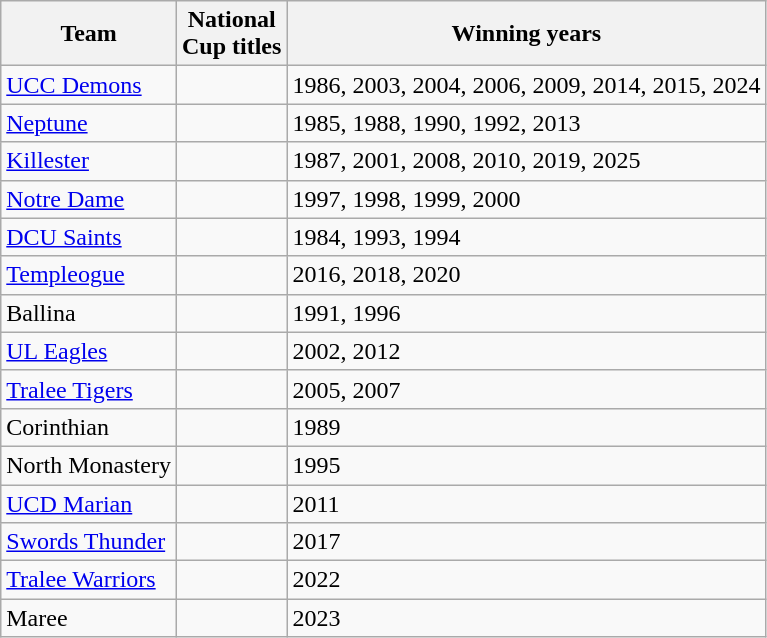<table class="wikitable">
<tr>
<th>Team</th>
<th>National <br> Cup titles</th>
<th>Winning years</th>
</tr>
<tr>
<td><a href='#'>UCC Demons</a></td>
<td></td>
<td>1986, 2003, 2004, 2006, 2009, 2014, 2015, 2024</td>
</tr>
<tr>
<td><a href='#'>Neptune</a></td>
<td></td>
<td>1985, 1988, 1990, 1992, 2013</td>
</tr>
<tr>
<td><a href='#'>Killester</a></td>
<td></td>
<td>1987, 2001, 2008, 2010, 2019, 2025</td>
</tr>
<tr>
<td><a href='#'>Notre Dame</a></td>
<td></td>
<td>1997, 1998, 1999, 2000</td>
</tr>
<tr>
<td><a href='#'>DCU Saints</a></td>
<td></td>
<td>1984, 1993, 1994</td>
</tr>
<tr>
<td><a href='#'>Templeogue</a></td>
<td></td>
<td>2016, 2018, 2020</td>
</tr>
<tr>
<td>Ballina</td>
<td></td>
<td>1991, 1996</td>
</tr>
<tr>
<td><a href='#'>UL Eagles</a></td>
<td></td>
<td>2002, 2012</td>
</tr>
<tr>
<td><a href='#'>Tralee Tigers</a></td>
<td></td>
<td>2005, 2007</td>
</tr>
<tr>
<td>Corinthian</td>
<td></td>
<td>1989</td>
</tr>
<tr>
<td>North Monastery</td>
<td></td>
<td>1995</td>
</tr>
<tr>
<td><a href='#'>UCD Marian</a></td>
<td></td>
<td>2011</td>
</tr>
<tr>
<td><a href='#'>Swords Thunder</a></td>
<td></td>
<td>2017</td>
</tr>
<tr>
<td><a href='#'>Tralee Warriors</a></td>
<td></td>
<td>2022</td>
</tr>
<tr>
<td>Maree</td>
<td></td>
<td>2023</td>
</tr>
</table>
